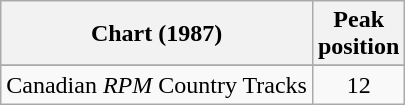<table class="wikitable sortable">
<tr>
<th align="left">Chart (1987)</th>
<th align="center">Peak<br>position</th>
</tr>
<tr>
</tr>
<tr>
<td align="left">Canadian <em>RPM</em> Country Tracks</td>
<td align="center">12</td>
</tr>
</table>
